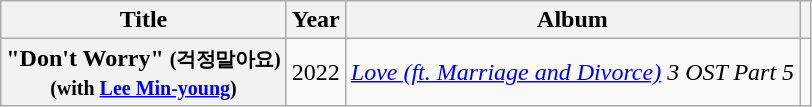<table class="wikitable plainrowheaders" style="text-align:center;">
<tr>
<th>Title</th>
<th>Year</th>
<th>Album</th>
<th scope="col" class="unsortable"></th>
</tr>
<tr>
<th scope=row>"Don't Worry" <small>(걱정말아요)</small><br><small>(with <a href='#'>Lee Min-young</a>)</small></th>
<td>2022</td>
<td><em><a href='#'>Love (ft. Marriage and Divorce)</a> 3 OST Part 5</em></td>
<td></td>
</tr>
</table>
